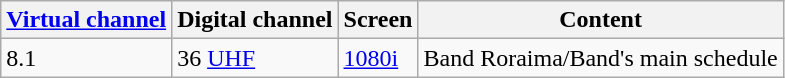<table class = "wikitable">
<tr>
<th><a href='#'>Virtual channel</a></th>
<th>Digital channel</th>
<th>Screen</th>
<th>Content</th>
</tr>
<tr>
<td>8.1</td>
<td>36 <a href='#'>UHF</a></td>
<td><a href='#'>1080i</a></td>
<td>Band Roraima/Band's main schedule</td>
</tr>
</table>
